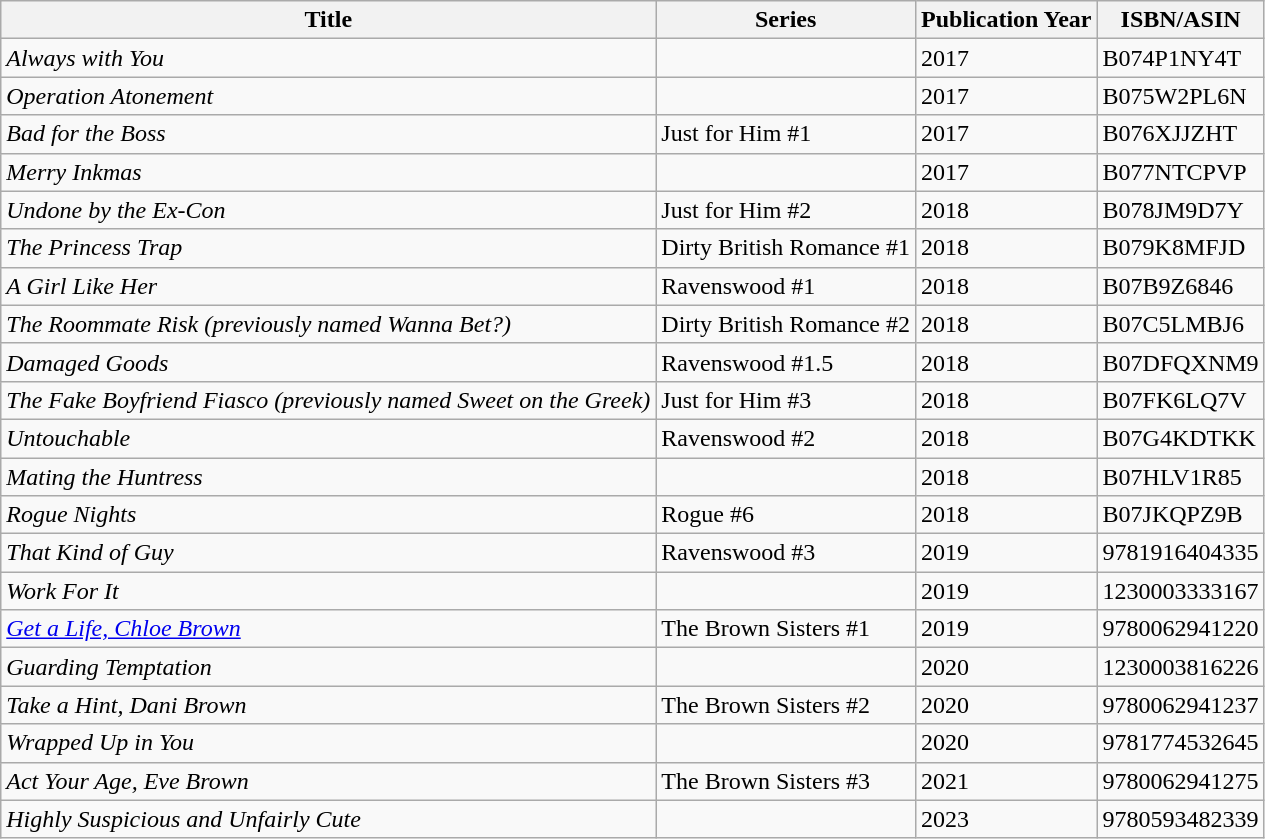<table class="wikitable sortable">
<tr>
<th>Title</th>
<th>Series</th>
<th>Publication Year</th>
<th>ISBN/ASIN</th>
</tr>
<tr>
<td><em>Always with You</em></td>
<td></td>
<td>2017</td>
<td>B074P1NY4T</td>
</tr>
<tr>
<td><em>Operation Atonement</em></td>
<td></td>
<td>2017</td>
<td>B075W2PL6N</td>
</tr>
<tr>
<td><em>Bad for the Boss</em></td>
<td>Just for Him #1</td>
<td>2017</td>
<td>B076XJJZHT</td>
</tr>
<tr>
<td><em>Merry Inkmas</em></td>
<td></td>
<td>2017</td>
<td>B077NTCPVP</td>
</tr>
<tr>
<td><em>Undone by the Ex-Con</em></td>
<td>Just for Him #2</td>
<td>2018</td>
<td>B078JM9D7Y</td>
</tr>
<tr>
<td><em>The Princess Trap</em></td>
<td>Dirty British Romance #1</td>
<td>2018</td>
<td>B079K8MFJD</td>
</tr>
<tr>
<td><em>A Girl Like Her</em></td>
<td>Ravenswood #1</td>
<td>2018</td>
<td>B07B9Z6846</td>
</tr>
<tr>
<td><em>The Roommate Risk (previously named Wanna Bet?)</em></td>
<td>Dirty British Romance #2</td>
<td>2018</td>
<td>B07C5LMBJ6</td>
</tr>
<tr>
<td><em>Damaged Goods</em></td>
<td>Ravenswood #1.5</td>
<td>2018</td>
<td>B07DFQXNM9</td>
</tr>
<tr>
<td><em>The Fake Boyfriend Fiasco (previously named Sweet on the Greek)</em></td>
<td>Just for Him #3</td>
<td>2018</td>
<td>B07FK6LQ7V</td>
</tr>
<tr>
<td><em>Untouchable</em></td>
<td>Ravenswood #2</td>
<td>2018</td>
<td>B07G4KDTKK</td>
</tr>
<tr>
<td><em>Mating the Huntress</em></td>
<td></td>
<td>2018</td>
<td>B07HLV1R85</td>
</tr>
<tr>
<td><em>Rogue Nights</em></td>
<td>Rogue #6</td>
<td>2018</td>
<td>B07JKQPZ9B</td>
</tr>
<tr>
<td><em>That Kind of Guy</em></td>
<td>Ravenswood #3</td>
<td>2019</td>
<td>9781916404335</td>
</tr>
<tr>
<td><em>Work For It</em></td>
<td></td>
<td>2019</td>
<td>1230003333167</td>
</tr>
<tr>
<td><em><a href='#'>Get a Life, Chloe Brown</a></em></td>
<td>The Brown Sisters #1</td>
<td>2019</td>
<td>9780062941220</td>
</tr>
<tr>
<td><em>Guarding Temptation</em></td>
<td></td>
<td>2020</td>
<td>1230003816226</td>
</tr>
<tr>
<td><em>Take a Hint, Dani Brown</em></td>
<td>The Brown Sisters #2</td>
<td>2020</td>
<td>9780062941237</td>
</tr>
<tr>
<td><em>Wrapped Up in You</em></td>
<td></td>
<td>2020</td>
<td>9781774532645</td>
</tr>
<tr>
<td><em>Act Your Age, Eve Brown</em></td>
<td>The Brown Sisters #3</td>
<td>2021</td>
<td>9780062941275</td>
</tr>
<tr>
<td><em>Highly Suspicious and Unfairly Cute</em></td>
<td></td>
<td>2023</td>
<td>9780593482339</td>
</tr>
</table>
